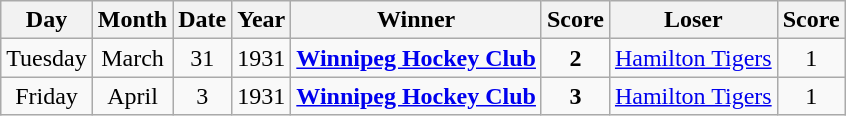<table class="wikitable">
<tr>
<th>Day</th>
<th>Month</th>
<th>Date</th>
<th>Year</th>
<th>Winner</th>
<th>Score</th>
<th>Loser</th>
<th>Score</th>
</tr>
<tr align="center">
<td>Tuesday</td>
<td>March</td>
<td>31</td>
<td>1931</td>
<td><strong><a href='#'>Winnipeg Hockey Club</a></strong></td>
<td><strong>2</strong></td>
<td><a href='#'>Hamilton Tigers</a></td>
<td>1</td>
</tr>
<tr align="center">
<td>Friday</td>
<td>April</td>
<td>3</td>
<td>1931</td>
<td><strong><a href='#'>Winnipeg Hockey Club</a></strong></td>
<td><strong>3</strong></td>
<td><a href='#'>Hamilton Tigers</a></td>
<td>1</td>
</tr>
</table>
